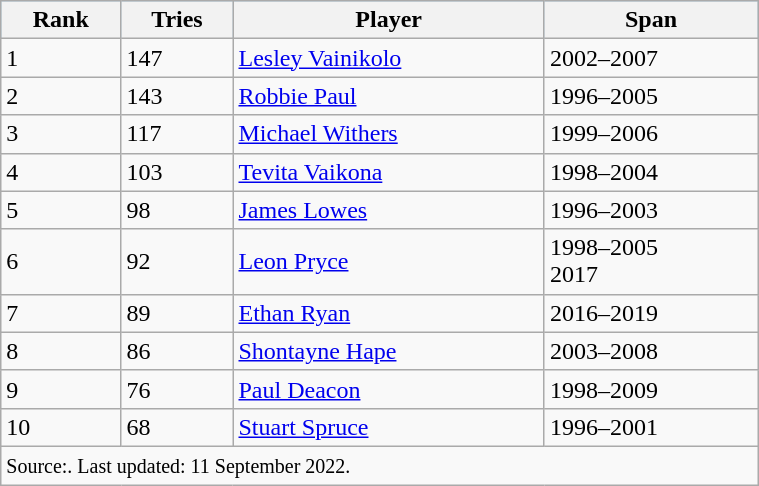<table class="wikitable" style="width:40%;">
<tr style="background:#87cefa;">
<th>Rank</th>
<th>Tries</th>
<th>Player</th>
<th>Span</th>
</tr>
<tr>
<td>1</td>
<td>147</td>
<td> <a href='#'>Lesley Vainikolo</a></td>
<td>2002–2007</td>
</tr>
<tr>
<td>2</td>
<td>143</td>
<td> <a href='#'>Robbie Paul</a></td>
<td>1996–2005</td>
</tr>
<tr>
<td>3</td>
<td>117</td>
<td> <a href='#'>Michael Withers</a></td>
<td>1999–2006</td>
</tr>
<tr>
<td>4</td>
<td>103</td>
<td> <a href='#'>Tevita Vaikona</a></td>
<td>1998–2004</td>
</tr>
<tr>
<td>5</td>
<td>98</td>
<td> <a href='#'>James Lowes</a></td>
<td>1996–2003</td>
</tr>
<tr>
<td>6</td>
<td>92</td>
<td> <a href='#'>Leon Pryce</a></td>
<td>1998–2005 <br> 2017</td>
</tr>
<tr>
<td>7</td>
<td>89</td>
<td> <a href='#'>Ethan Ryan</a></td>
<td>2016–2019</td>
</tr>
<tr>
<td>8</td>
<td>86</td>
<td> <a href='#'>Shontayne Hape</a></td>
<td>2003–2008</td>
</tr>
<tr>
<td>9</td>
<td>76</td>
<td> <a href='#'>Paul Deacon</a></td>
<td>1998–2009</td>
</tr>
<tr>
<td>10</td>
<td>68</td>
<td> <a href='#'>Stuart Spruce</a></td>
<td>1996–2001</td>
</tr>
<tr>
<td colspan=4><small>Source:. Last updated: 11 September 2022.</small></td>
</tr>
</table>
